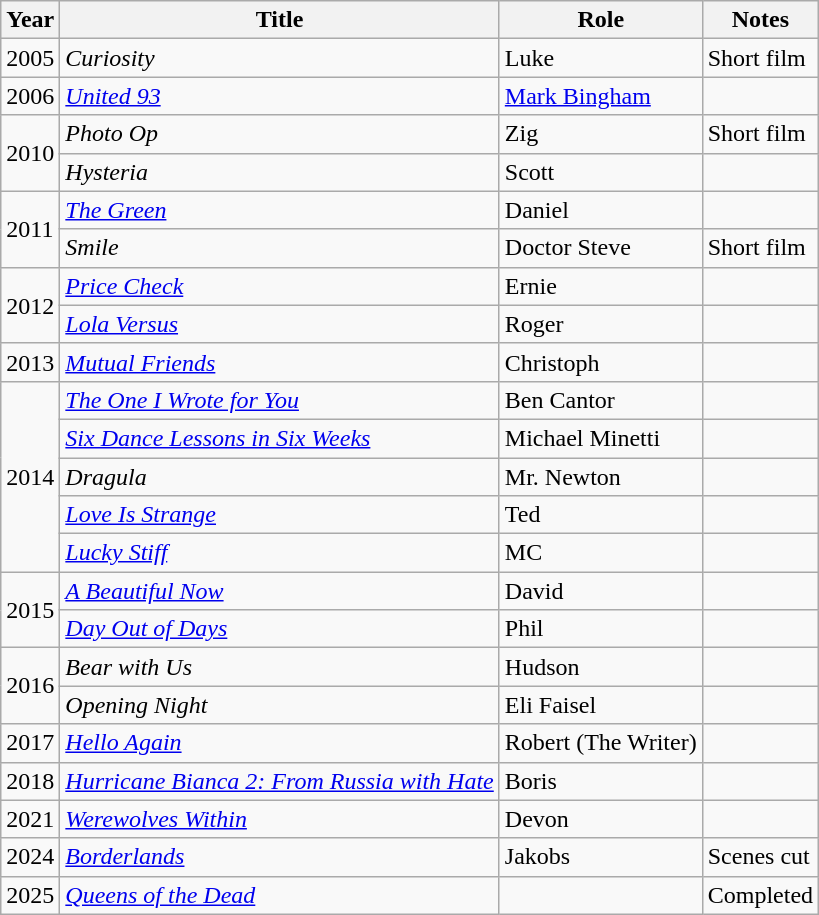<table class="wikitable sortable">
<tr>
<th>Year</th>
<th>Title</th>
<th>Role</th>
<th class="unsortable">Notes</th>
</tr>
<tr>
<td>2005</td>
<td><em>Curiosity</em></td>
<td>Luke</td>
<td>Short film</td>
</tr>
<tr>
<td>2006</td>
<td><em><a href='#'>United 93</a></em></td>
<td><a href='#'>Mark Bingham</a></td>
<td></td>
</tr>
<tr>
<td rowspan="2">2010</td>
<td><em>Photo Op</em></td>
<td>Zig</td>
<td>Short film</td>
</tr>
<tr>
<td><em>Hysteria</em></td>
<td>Scott</td>
<td></td>
</tr>
<tr>
<td rowspan="2">2011</td>
<td><em><a href='#'>The Green</a></em></td>
<td>Daniel</td>
<td></td>
</tr>
<tr>
<td><em>Smile</em></td>
<td>Doctor Steve</td>
<td>Short film</td>
</tr>
<tr>
<td rowspan="2">2012</td>
<td><em><a href='#'>Price Check</a></em></td>
<td>Ernie</td>
<td></td>
</tr>
<tr>
<td><em><a href='#'>Lola Versus</a></em></td>
<td>Roger</td>
<td></td>
</tr>
<tr>
<td>2013</td>
<td><em><a href='#'>Mutual Friends</a></em></td>
<td>Christoph</td>
<td></td>
</tr>
<tr>
<td rowspan="5">2014</td>
<td><em><a href='#'>The One I Wrote for You</a></em></td>
<td>Ben Cantor</td>
<td></td>
</tr>
<tr>
<td><em><a href='#'>Six Dance Lessons in Six Weeks</a></em></td>
<td>Michael Minetti</td>
<td></td>
</tr>
<tr>
<td><em>Dragula</em></td>
<td>Mr. Newton</td>
<td></td>
</tr>
<tr>
<td><em><a href='#'>Love Is Strange</a></em></td>
<td>Ted</td>
<td></td>
</tr>
<tr>
<td><em><a href='#'>Lucky Stiff</a></em></td>
<td>MC</td>
<td></td>
</tr>
<tr>
<td rowspan="2">2015</td>
<td><em><a href='#'>A Beautiful Now</a></em></td>
<td>David</td>
<td></td>
</tr>
<tr>
<td><em><a href='#'>Day Out of Days</a></em></td>
<td>Phil</td>
<td></td>
</tr>
<tr>
<td rowspan="2">2016</td>
<td><em>Bear with Us</em></td>
<td>Hudson</td>
<td></td>
</tr>
<tr>
<td><em>Opening Night</em></td>
<td>Eli Faisel</td>
<td></td>
</tr>
<tr>
<td>2017</td>
<td><em><a href='#'>Hello Again</a></em></td>
<td>Robert (The Writer)</td>
<td></td>
</tr>
<tr>
<td>2018</td>
<td><em><a href='#'>Hurricane Bianca 2: From Russia with Hate</a></em></td>
<td>Boris</td>
<td></td>
</tr>
<tr>
<td>2021</td>
<td><em><a href='#'>Werewolves Within</a></em></td>
<td>Devon</td>
<td></td>
</tr>
<tr>
<td>2024</td>
<td><em><a href='#'>Borderlands</a></em></td>
<td>Jakobs</td>
<td>Scenes cut</td>
</tr>
<tr>
<td>2025</td>
<td><em><a href='#'>Queens of the Dead</a></em></td>
<td></td>
<td>Completed</td>
</tr>
</table>
